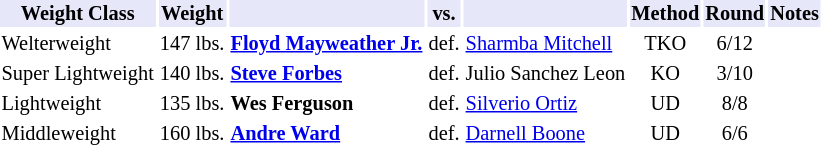<table class="toccolours" style="font-size: 85%;">
<tr>
<th style="background:#e6e8fa; color:#000; text-align:center;">Weight Class</th>
<th style="background:#e6e8fa; color:#000; text-align:center;">Weight</th>
<th style="background:#e6e8fa; color:#000; text-align:center;"></th>
<th style="background:#e6e8fa; color:#000; text-align:center;">vs.</th>
<th style="background:#e6e8fa; color:#000; text-align:center;"></th>
<th style="background:#e6e8fa; color:#000; text-align:center;">Method</th>
<th style="background:#e6e8fa; color:#000; text-align:center;">Round</th>
<th style="background:#e6e8fa; color:#000; text-align:center;">Notes</th>
</tr>
<tr>
<td>Welterweight</td>
<td>147 lbs.</td>
<td><strong><a href='#'>Floyd Mayweather Jr.</a></strong></td>
<td>def.</td>
<td><a href='#'>Sharmba Mitchell</a></td>
<td align=center>TKO</td>
<td align=center>6/12</td>
</tr>
<tr>
<td>Super Lightweight</td>
<td>140 lbs.</td>
<td><strong><a href='#'>Steve Forbes</a></strong></td>
<td>def.</td>
<td>Julio Sanchez Leon</td>
<td align=center>KO</td>
<td align=center>3/10</td>
</tr>
<tr>
<td>Lightweight</td>
<td>135 lbs.</td>
<td><strong>Wes Ferguson</strong></td>
<td>def.</td>
<td><a href='#'>Silverio Ortiz</a></td>
<td align=center>UD</td>
<td align=center>8/8</td>
</tr>
<tr>
<td>Middleweight</td>
<td>160 lbs.</td>
<td><strong><a href='#'>Andre Ward</a></strong></td>
<td>def.</td>
<td><a href='#'>Darnell Boone</a></td>
<td align=center>UD</td>
<td align=center>6/6</td>
</tr>
</table>
